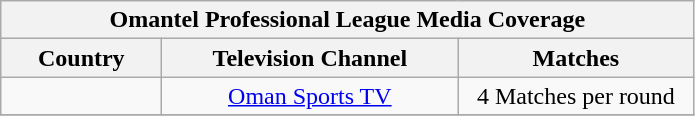<table class="wikitable" style="text-align:center">
<tr>
<th colspan=3>Omantel Professional League Media Coverage</th>
</tr>
<tr>
<th style="width:100px;">Country</th>
<th style="width:190px;">Television Channel</th>
<th style="width:150px;">Matches</th>
</tr>
<tr>
<td></td>
<td><a href='#'>Oman Sports TV</a></td>
<td>4 Matches per round</td>
</tr>
<tr>
</tr>
</table>
